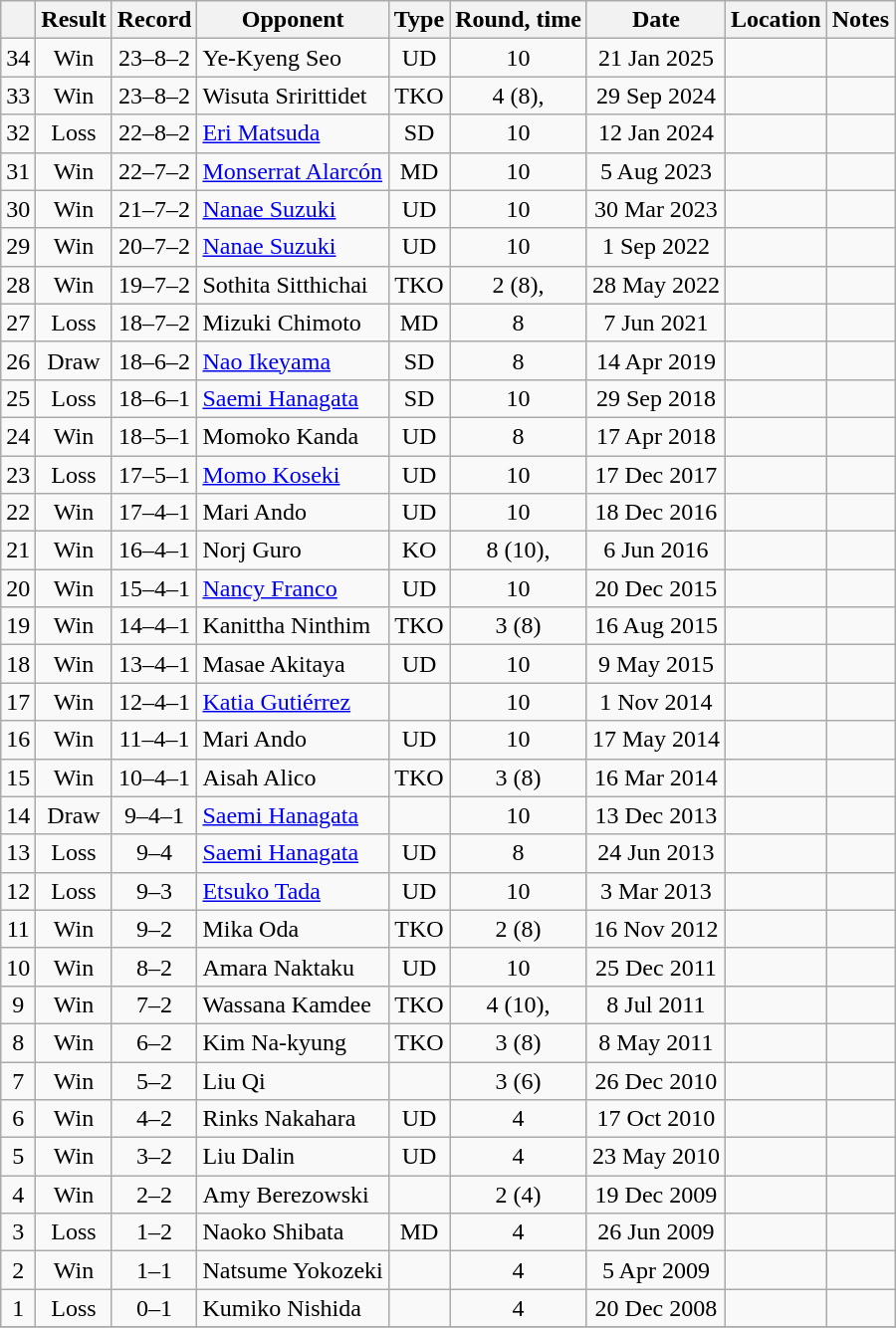<table class="wikitable" style="text-align:center">
<tr>
<th></th>
<th>Result</th>
<th>Record</th>
<th>Opponent</th>
<th>Type</th>
<th>Round, time</th>
<th>Date</th>
<th>Location</th>
<th>Notes</th>
</tr>
<tr>
<td>34</td>
<td>Win</td>
<td>23–8–2</td>
<td align=left>Ye-Kyeng Seo</td>
<td>UD</td>
<td>10</td>
<td>21 Jan 2025</td>
<td align=left></td>
<td align=left></td>
</tr>
<tr>
<td>33</td>
<td>Win</td>
<td>23–8–2</td>
<td align=left>Wisuta Sririttidet</td>
<td>TKO</td>
<td>4 (8), </td>
<td>29 Sep 2024</td>
<td align=left></td>
<td></td>
</tr>
<tr>
<td>32</td>
<td>Loss</td>
<td>22–8–2</td>
<td align=left><a href='#'>Eri Matsuda</a></td>
<td>SD</td>
<td>10</td>
<td>12 Jan 2024</td>
<td align=left></td>
<td align=left></td>
</tr>
<tr>
<td>31</td>
<td>Win</td>
<td>22–7–2</td>
<td align=left><a href='#'>Monserrat Alarcón</a></td>
<td>MD</td>
<td>10</td>
<td>5 Aug 2023</td>
<td align=left></td>
<td align=left></td>
</tr>
<tr>
<td>30</td>
<td>Win</td>
<td>21–7–2</td>
<td align=left><a href='#'>Nanae Suzuki</a></td>
<td>UD</td>
<td>10</td>
<td>30 Mar 2023</td>
<td align=left></td>
<td align=left></td>
</tr>
<tr>
<td>29</td>
<td>Win</td>
<td>20–7–2</td>
<td align=left><a href='#'>Nanae Suzuki</a></td>
<td>UD</td>
<td>10</td>
<td>1 Sep 2022</td>
<td align=left></td>
<td align=left></td>
</tr>
<tr>
<td>28</td>
<td>Win</td>
<td>19–7–2</td>
<td align=left>Sothita Sitthichai</td>
<td>TKO</td>
<td>2 (8), </td>
<td>28 May 2022</td>
<td align=left></td>
<td></td>
</tr>
<tr>
<td>27</td>
<td>Loss</td>
<td>18–7–2</td>
<td align=left>Mizuki Chimoto</td>
<td>MD</td>
<td>8</td>
<td>7 Jun 2021</td>
<td align=left></td>
<td align=left></td>
</tr>
<tr>
<td>26</td>
<td>Draw</td>
<td>18–6–2</td>
<td align=left><a href='#'>Nao Ikeyama</a></td>
<td>SD</td>
<td>8</td>
<td>14 Apr 2019</td>
<td align=left></td>
<td></td>
</tr>
<tr>
<td>25</td>
<td>Loss</td>
<td>18–6–1</td>
<td align=left><a href='#'>Saemi Hanagata</a></td>
<td>SD</td>
<td>10</td>
<td>29 Sep 2018</td>
<td align=left></td>
<td align=left></td>
</tr>
<tr>
<td>24</td>
<td>Win</td>
<td>18–5–1</td>
<td align=left>Momoko Kanda</td>
<td>UD</td>
<td>8</td>
<td>17 Apr 2018</td>
<td align=left></td>
<td></td>
</tr>
<tr>
<td>23</td>
<td>Loss</td>
<td>17–5–1</td>
<td align=left><a href='#'>Momo Koseki</a></td>
<td>UD</td>
<td>10</td>
<td>17 Dec 2017</td>
<td align=left></td>
<td align=left></td>
</tr>
<tr>
<td>22</td>
<td>Win</td>
<td>17–4–1</td>
<td align=left>Mari Ando</td>
<td>UD</td>
<td>10</td>
<td>18 Dec 2016</td>
<td align=left></td>
<td align=left></td>
</tr>
<tr>
<td>21</td>
<td>Win</td>
<td>16–4–1</td>
<td align=left>Norj Guro</td>
<td>KO</td>
<td>8 (10), </td>
<td>6 Jun 2016</td>
<td align=left></td>
<td align=left></td>
</tr>
<tr>
<td>20</td>
<td>Win</td>
<td>15–4–1</td>
<td align=left><a href='#'>Nancy Franco</a></td>
<td>UD</td>
<td>10</td>
<td>20 Dec 2015</td>
<td align=left></td>
<td align=left></td>
</tr>
<tr>
<td>19</td>
<td>Win</td>
<td>14–4–1</td>
<td align=left>Kanittha Ninthim</td>
<td>TKO</td>
<td>3 (8)</td>
<td>16 Aug 2015</td>
<td align=left></td>
<td></td>
</tr>
<tr>
<td>18</td>
<td>Win</td>
<td>13–4–1</td>
<td align=left>Masae Akitaya</td>
<td>UD</td>
<td>10</td>
<td>9 May 2015</td>
<td align=left></td>
<td align=left></td>
</tr>
<tr>
<td>17</td>
<td>Win</td>
<td>12–4–1</td>
<td align=left><a href='#'>Katia Gutiérrez</a></td>
<td></td>
<td>10</td>
<td>1 Nov 2014</td>
<td align=left></td>
<td align=left></td>
</tr>
<tr>
<td>16</td>
<td>Win</td>
<td>11–4–1</td>
<td align=left>Mari Ando</td>
<td>UD</td>
<td>10</td>
<td>17 May 2014</td>
<td align=left></td>
<td align=left></td>
</tr>
<tr>
<td>15</td>
<td>Win</td>
<td>10–4–1</td>
<td align=left>Aisah Alico</td>
<td>TKO</td>
<td>3 (8)</td>
<td>16 Mar 2014</td>
<td align=left></td>
<td></td>
</tr>
<tr>
<td>14</td>
<td>Draw</td>
<td>9–4–1</td>
<td align=left><a href='#'>Saemi Hanagata</a></td>
<td></td>
<td>10</td>
<td>13 Dec 2013</td>
<td align=left></td>
<td align=left></td>
</tr>
<tr>
<td>13</td>
<td>Loss</td>
<td>9–4</td>
<td align=left><a href='#'>Saemi Hanagata</a></td>
<td>UD</td>
<td>8</td>
<td>24 Jun 2013</td>
<td align=left></td>
<td></td>
</tr>
<tr>
<td>12</td>
<td>Loss</td>
<td>9–3</td>
<td align=left><a href='#'>Etsuko Tada</a></td>
<td>UD</td>
<td>10</td>
<td>3 Mar 2013</td>
<td align=left></td>
<td align=left></td>
</tr>
<tr>
<td>11</td>
<td>Win</td>
<td>9–2</td>
<td align=left>Mika Oda</td>
<td>TKO</td>
<td>2 (8)</td>
<td>16 Nov 2012</td>
<td align=left></td>
<td></td>
</tr>
<tr>
<td>10</td>
<td>Win</td>
<td>8–2</td>
<td align=left>Amara Naktaku</td>
<td>UD</td>
<td>10</td>
<td>25 Dec 2011</td>
<td align=left></td>
<td></td>
</tr>
<tr>
<td>9</td>
<td>Win</td>
<td>7–2</td>
<td align=left>Wassana Kamdee</td>
<td>TKO</td>
<td>4 (10), </td>
<td>8 Jul 2011</td>
<td align=left></td>
<td align=left></td>
</tr>
<tr>
<td>8</td>
<td>Win</td>
<td>6–2</td>
<td align=left>Kim Na-kyung</td>
<td>TKO</td>
<td>3 (8)</td>
<td>8 May 2011</td>
<td align=left></td>
<td></td>
</tr>
<tr>
<td>7</td>
<td>Win</td>
<td>5–2</td>
<td align=left>Liu Qi</td>
<td></td>
<td>3 (6)</td>
<td>26 Dec 2010</td>
<td align=left></td>
<td></td>
</tr>
<tr>
<td>6</td>
<td>Win</td>
<td>4–2</td>
<td align=left>Rinks Nakahara</td>
<td>UD</td>
<td>4</td>
<td>17 Oct 2010</td>
<td align=left></td>
<td></td>
</tr>
<tr>
<td>5</td>
<td>Win</td>
<td>3–2</td>
<td align=left>Liu Dalin</td>
<td>UD</td>
<td>4</td>
<td>23 May 2010</td>
<td align=left></td>
<td></td>
</tr>
<tr>
<td>4</td>
<td>Win</td>
<td>2–2</td>
<td align=left>Amy Berezowski</td>
<td></td>
<td>2 (4)</td>
<td>19 Dec 2009</td>
<td align=left></td>
<td></td>
</tr>
<tr>
<td>3</td>
<td>Loss</td>
<td>1–2</td>
<td align=left>Naoko Shibata</td>
<td>MD</td>
<td>4</td>
<td>26 Jun 2009</td>
<td align=left></td>
<td></td>
</tr>
<tr>
<td>2</td>
<td>Win</td>
<td>1–1</td>
<td align=left>Natsume Yokozeki</td>
<td></td>
<td>4</td>
<td>5 Apr 2009</td>
<td align=left></td>
<td></td>
</tr>
<tr>
<td>1</td>
<td>Loss</td>
<td>0–1</td>
<td align=left>Kumiko Nishida</td>
<td></td>
<td>4</td>
<td>20 Dec 2008</td>
<td align=left></td>
<td></td>
</tr>
<tr>
</tr>
</table>
